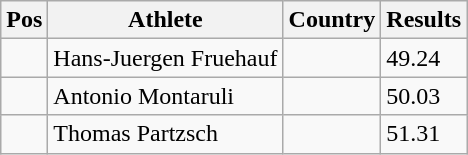<table class="wikitable">
<tr>
<th>Pos</th>
<th>Athlete</th>
<th>Country</th>
<th>Results</th>
</tr>
<tr>
<td align="center"></td>
<td>Hans-Juergen Fruehauf</td>
<td></td>
<td>49.24</td>
</tr>
<tr>
<td align="center"></td>
<td>Antonio Montaruli</td>
<td></td>
<td>50.03</td>
</tr>
<tr>
<td align="center"></td>
<td>Thomas Partzsch</td>
<td></td>
<td>51.31</td>
</tr>
</table>
